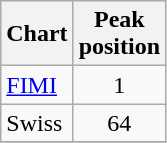<table class="wikitable">
<tr>
<th>Chart</th>
<th>Peak<br>position</th>
</tr>
<tr>
<td><a href='#'>FIMI</a></td>
<td align="center">1</td>
</tr>
<tr>
<td>Swiss</td>
<td align="center">64</td>
</tr>
<tr>
</tr>
</table>
